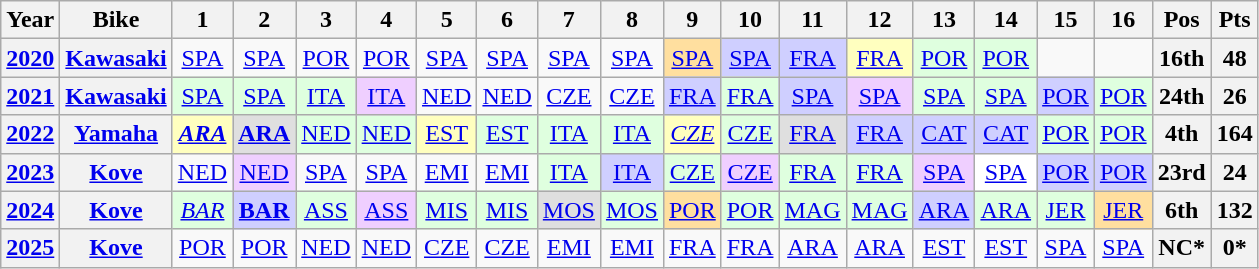<table class="wikitable" style="text-align:center">
<tr>
<th scope=col>Year</th>
<th scope=col>Bike</th>
<th scope=col>1</th>
<th scope=col>2</th>
<th scope=col>3</th>
<th scope=col>4</th>
<th scope=col>5</th>
<th scope=col>6</th>
<th scope=col>7</th>
<th scope=col>8</th>
<th scope=col>9</th>
<th scope=col>10</th>
<th scope=col>11</th>
<th scope=col>12</th>
<th scope=col>13</th>
<th scope=col>14</th>
<th scope=col>15</th>
<th scope=col>16</th>
<th scope=col>Pos</th>
<th scope=col>Pts</th>
</tr>
<tr>
<th><a href='#'>2020</a></th>
<th><a href='#'>Kawasaki</a></th>
<td><a href='#'>SPA</a></td>
<td><a href='#'>SPA</a></td>
<td><a href='#'>POR</a></td>
<td><a href='#'>POR</a></td>
<td style="background:#;"><a href='#'>SPA</a><br></td>
<td style="background:#;"><a href='#'>SPA</a><br></td>
<td style="background:#;"><a href='#'>SPA</a><br></td>
<td style="background:#;"><a href='#'>SPA</a><br></td>
<td style="background:#ffdf9f;"><a href='#'>SPA</a><br></td>
<td style="background:#cfcfff;"><a href='#'>SPA</a><br></td>
<td style="background:#cfcfff;"><a href='#'>FRA</a><br></td>
<td style="background:#ffffbf;"><a href='#'>FRA</a><br></td>
<td style="background:#dfffdf;"><a href='#'>POR</a><br></td>
<td style="background:#dfffdf;"><a href='#'>POR</a><br></td>
<td></td>
<td></td>
<th>16th</th>
<th>48</th>
</tr>
<tr>
<th><a href='#'>2021</a></th>
<th><a href='#'>Kawasaki</a></th>
<td style="background:#dfffdf;"><a href='#'>SPA</a><br></td>
<td style="background:#dfffdf;"><a href='#'>SPA</a><br></td>
<td style="background:#dfffdf;"><a href='#'>ITA</a><br></td>
<td style="background:#efcfff;"><a href='#'>ITA</a><br></td>
<td><a href='#'>NED</a></td>
<td><a href='#'>NED</a></td>
<td style="background:#;"><a href='#'>CZE</a><br></td>
<td style="background:#;"><a href='#'>CZE</a><br></td>
<td style="background:#cfcfff;"><a href='#'>FRA</a><br></td>
<td style="background:#dfffdf;"><a href='#'>FRA</a><br></td>
<td style="background:#cfcfff;"><a href='#'>SPA</a><br></td>
<td style="background:#efcfff;"><a href='#'>SPA</a><br></td>
<td style="background:#dfffdf;"><a href='#'>SPA</a><br></td>
<td style="background:#dfffdf;"><a href='#'>SPA</a><br></td>
<td style="background:#cfcfff;"><a href='#'>POR</a><br></td>
<td style="background:#dfffdf;"><a href='#'>POR</a><br></td>
<th>24th</th>
<th>26</th>
</tr>
<tr>
<th scope=row><a href='#'>2022</a></th>
<th><a href='#'>Yamaha</a></th>
<td style="background:#ffffbf;"><strong><em><a href='#'>ARA</a></em></strong><br></td>
<td style="background:#dfdfdf;"><strong><a href='#'>ARA</a></strong><br></td>
<td style="background:#dfffdf;"><a href='#'>NED</a><br></td>
<td style="background:#dfffdf;"><a href='#'>NED</a><br></td>
<td style="background:#ffffbf;"><a href='#'>EST</a><br></td>
<td style="background:#dfffdf;"><a href='#'>EST</a><br></td>
<td style="background:#dfffdf;"><a href='#'>ITA</a><br></td>
<td style="background:#dfffdf;"><a href='#'>ITA</a><br></td>
<td style="background:#ffffbf;"><em><a href='#'>CZE</a></em><br></td>
<td style="background:#dfffdf;"><a href='#'>CZE</a><br></td>
<td style="background:#dfdfdf;"><a href='#'>FRA</a><br></td>
<td style="background:#cfcfff;"><a href='#'>FRA</a><br></td>
<td style="background:#cfcfff;"><a href='#'>CAT</a><br></td>
<td style="background:#cfcfff;"><a href='#'>CAT</a><br></td>
<td style="background:#dfffdf;"><a href='#'>POR</a><br></td>
<td style="background:#dfffdf;"><a href='#'>POR</a><br></td>
<th style="background:#;">4th</th>
<th style="background:#;">164</th>
</tr>
<tr>
<th><a href='#'>2023</a></th>
<th><a href='#'>Kove</a></th>
<td style="background:#;"><a href='#'>NED</a><br></td>
<td style="background:#efcfff;"><a href='#'>NED</a><br></td>
<td style="background:#;"><a href='#'>SPA</a><br></td>
<td style="background:#;"><a href='#'>SPA</a><br></td>
<td style="background:#;"><a href='#'>EMI</a><br></td>
<td style="background:#;"><a href='#'>EMI</a><br></td>
<td style="background:#dfffdf;"><a href='#'>ITA</a><br></td>
<td style="background:#cfcfff;"><a href='#'>ITA</a><br></td>
<td style="background:#dfffdf;"><a href='#'>CZE</a><br></td>
<td style="background:#efcfff;"><a href='#'>CZE</a><br></td>
<td style="background:#dfffdf;"><a href='#'>FRA</a><br></td>
<td style="background:#dfffdf;"><a href='#'>FRA</a><br></td>
<td style="background:#efcfff;"><a href='#'>SPA</a><br></td>
<td style="background:#ffffff;"><a href='#'>SPA</a><br></td>
<td style="background:#cfcfff;"><a href='#'>POR</a><br></td>
<td style="background:#cfcfff;"><a href='#'>POR</a><br></td>
<th style="background:#;"><strong>23rd</strong></th>
<th style="background:#;"><strong>24</strong></th>
</tr>
<tr>
<th><a href='#'>2024</a></th>
<th><a href='#'>Kove</a></th>
<td style="background:#dfffdf;"><em><a href='#'>BAR</a></em><br></td>
<td style="background:#cfcfff;"><strong><a href='#'>BAR</a></strong><br></td>
<td style="background:#dfffdf;"><a href='#'>ASS</a><br></td>
<td style="background:#efcfff;"><a href='#'>ASS</a><br></td>
<td style="background:#DFFFDF;"><a href='#'>MIS</a><br></td>
<td style="background:#DFFFDF;"><a href='#'>MIS</a><br></td>
<td style="background:#DFDFDF;"><a href='#'>MOS</a><br></td>
<td style="background:#DFFFDF;"><a href='#'>MOS</a><br></td>
<td style="background:#FFDF9F;"><a href='#'>POR</a><br></td>
<td style="background:#DFFFDF;"><a href='#'>POR</a><br></td>
<td style="background:#DFFFDF;"><a href='#'>MAG</a><br></td>
<td style="background:#DFFFDF;"><a href='#'>MAG</a><br></td>
<td style="background:#CFCFFF;"><a href='#'>ARA</a><br></td>
<td style="background:#DFFFDF;"><a href='#'>ARA</a><br></td>
<td style="background:#DFFFDF;"><a href='#'>JER</a><br></td>
<td style="background:#FFDF9F;"><a href='#'>JER</a><br></td>
<th style="background:#;">6th</th>
<th style="background:#;">132</th>
</tr>
<tr>
<th><a href='#'>2025</a></th>
<th><a href='#'>Kove</a></th>
<td><a href='#'>POR</a></td>
<td><a href='#'>POR</a></td>
<td><a href='#'>NED</a></td>
<td><a href='#'>NED</a></td>
<td><a href='#'>CZE</a></td>
<td><a href='#'>CZE</a></td>
<td><a href='#'>EMI</a></td>
<td><a href='#'>EMI</a></td>
<td><a href='#'>FRA</a></td>
<td><a href='#'>FRA</a></td>
<td><a href='#'>ARA</a></td>
<td><a href='#'>ARA</a></td>
<td><a href='#'>EST</a></td>
<td><a href='#'>EST</a></td>
<td><a href='#'>SPA</a></td>
<td><a href='#'>SPA</a></td>
<th>NC*</th>
<th>0*</th>
</tr>
</table>
